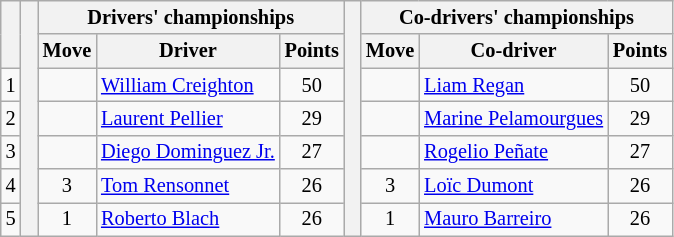<table class="wikitable" style="font-size:85%;">
<tr>
<th rowspan="2"></th>
<th rowspan="7" style="width:5px;"></th>
<th colspan="3">Drivers' championships</th>
<th rowspan="7" style="width:5px;"></th>
<th colspan="3" nowrap>Co-drivers' championships</th>
</tr>
<tr>
<th>Move</th>
<th>Driver</th>
<th>Points</th>
<th>Move</th>
<th>Co-driver</th>
<th>Points</th>
</tr>
<tr>
<td align="center">1</td>
<td align="center"></td>
<td><a href='#'>William Creighton</a></td>
<td align="center">50</td>
<td align="center"></td>
<td><a href='#'>Liam Regan</a></td>
<td align="center">50</td>
</tr>
<tr>
<td align="center">2</td>
<td align="center"></td>
<td><a href='#'>Laurent Pellier</a></td>
<td align="center">29</td>
<td align="center"></td>
<td><a href='#'>Marine Pelamourgues</a></td>
<td align="center">29</td>
</tr>
<tr>
<td align="center">3</td>
<td align="center"></td>
<td><a href='#'>Diego Dominguez Jr.</a></td>
<td align="center">27</td>
<td align="center"></td>
<td><a href='#'>Rogelio Peñate</a></td>
<td align="center">27</td>
</tr>
<tr>
<td align="center">4</td>
<td align="center"> 3</td>
<td><a href='#'>Tom Rensonnet</a></td>
<td align="center">26</td>
<td align="center"> 3</td>
<td><a href='#'>Loïc Dumont</a></td>
<td align="center">26</td>
</tr>
<tr>
<td align="center">5</td>
<td align="center"> 1</td>
<td><a href='#'>Roberto Blach</a></td>
<td align="center">26</td>
<td align="center"> 1</td>
<td><a href='#'>Mauro Barreiro</a></td>
<td align="center">26</td>
</tr>
</table>
